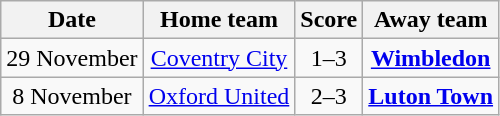<table class="wikitable" style="text-align: center">
<tr>
<th>Date</th>
<th>Home team</th>
<th>Score</th>
<th>Away team</th>
</tr>
<tr>
<td>29 November</td>
<td><a href='#'>Coventry City</a></td>
<td>1–3</td>
<td><strong><a href='#'>Wimbledon</a></strong></td>
</tr>
<tr>
<td>8 November</td>
<td><a href='#'>Oxford United</a></td>
<td>2–3</td>
<td><strong><a href='#'>Luton Town</a></strong></td>
</tr>
</table>
